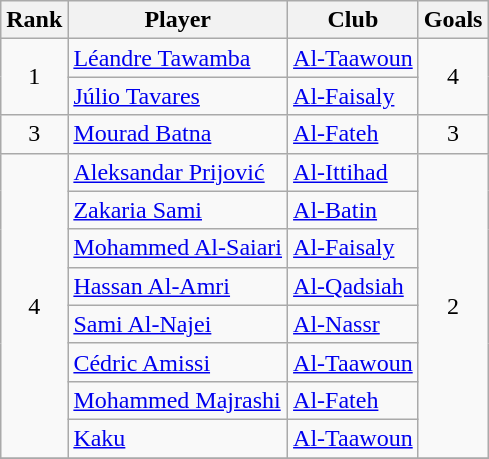<table class="wikitable sortable" style="text-align:center">
<tr>
<th>Rank</th>
<th>Player</th>
<th>Club</th>
<th>Goals</th>
</tr>
<tr>
<td rowspan=2>1</td>
<td align="left"> <a href='#'>Léandre Tawamba</a></td>
<td align="left"><a href='#'>Al-Taawoun</a></td>
<td rowspan=2>4</td>
</tr>
<tr>
<td align="left"> <a href='#'>Júlio Tavares</a></td>
<td align="left"><a href='#'>Al-Faisaly</a></td>
</tr>
<tr>
<td>3</td>
<td align="left"> <a href='#'>Mourad Batna</a></td>
<td align="left"><a href='#'>Al-Fateh</a></td>
<td>3</td>
</tr>
<tr>
<td rowspan=8>4</td>
<td align="left"> <a href='#'>Aleksandar Prijović</a></td>
<td align="left"><a href='#'>Al-Ittihad</a></td>
<td rowspan=8>2</td>
</tr>
<tr>
<td align="left"> <a href='#'>Zakaria Sami</a></td>
<td align="left"><a href='#'>Al-Batin</a></td>
</tr>
<tr>
<td align="left"> <a href='#'>Mohammed Al-Saiari</a></td>
<td align="left"><a href='#'>Al-Faisaly</a></td>
</tr>
<tr>
<td align="left"> <a href='#'>Hassan Al-Amri</a></td>
<td align="left"><a href='#'>Al-Qadsiah</a></td>
</tr>
<tr>
<td align="left"> <a href='#'>Sami Al-Najei</a></td>
<td align="left"><a href='#'>Al-Nassr</a></td>
</tr>
<tr>
<td align="left"> <a href='#'>Cédric Amissi</a></td>
<td align="left"><a href='#'>Al-Taawoun</a></td>
</tr>
<tr>
<td align="left"> <a href='#'>Mohammed Majrashi</a></td>
<td align="left"><a href='#'>Al-Fateh</a></td>
</tr>
<tr>
<td align="left"> <a href='#'>Kaku</a></td>
<td align="left"><a href='#'>Al-Taawoun</a></td>
</tr>
<tr>
</tr>
</table>
